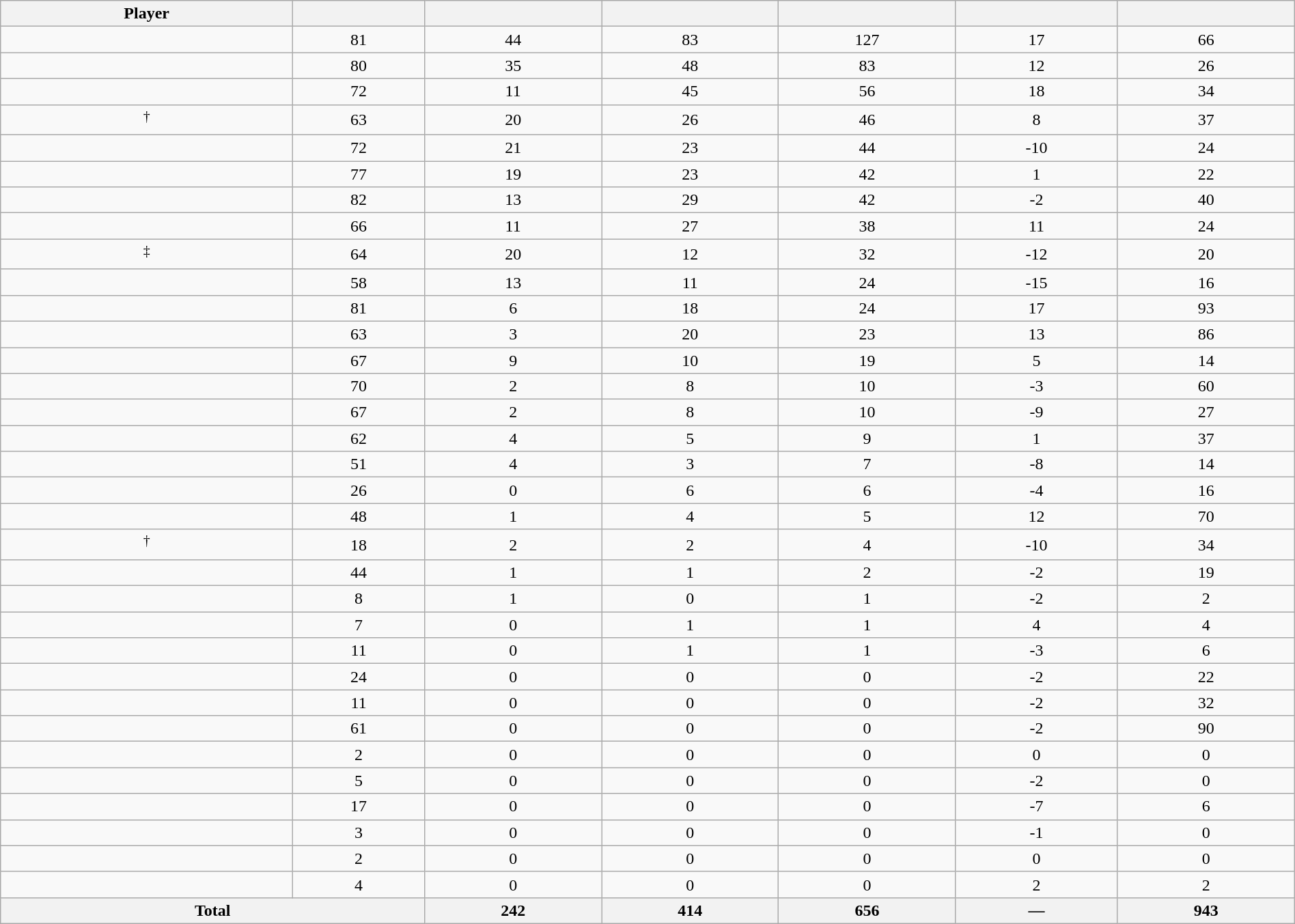<table class="wikitable sortable" style="width:100%; text-align:center;">
<tr align=center>
<th>Player</th>
<th></th>
<th></th>
<th></th>
<th></th>
<th data-sort-type="number"></th>
<th></th>
</tr>
<tr>
<td></td>
<td>81</td>
<td>44</td>
<td>83</td>
<td>127</td>
<td>17</td>
<td>66</td>
</tr>
<tr>
<td></td>
<td>80</td>
<td>35</td>
<td>48</td>
<td>83</td>
<td>12</td>
<td>26</td>
</tr>
<tr>
<td></td>
<td>72</td>
<td>11</td>
<td>45</td>
<td>56</td>
<td>18</td>
<td>34</td>
</tr>
<tr>
<td><sup>†</sup></td>
<td>63</td>
<td>20</td>
<td>26</td>
<td>46</td>
<td>8</td>
<td>37</td>
</tr>
<tr>
<td></td>
<td>72</td>
<td>21</td>
<td>23</td>
<td>44</td>
<td>-10</td>
<td>24</td>
</tr>
<tr>
<td></td>
<td>77</td>
<td>19</td>
<td>23</td>
<td>42</td>
<td>1</td>
<td>22</td>
</tr>
<tr>
<td></td>
<td>82</td>
<td>13</td>
<td>29</td>
<td>42</td>
<td>-2</td>
<td>40</td>
</tr>
<tr>
<td></td>
<td>66</td>
<td>11</td>
<td>27</td>
<td>38</td>
<td>11</td>
<td>24</td>
</tr>
<tr>
<td><sup>‡</sup></td>
<td>64</td>
<td>20</td>
<td>12</td>
<td>32</td>
<td>-12</td>
<td>20</td>
</tr>
<tr>
<td></td>
<td>58</td>
<td>13</td>
<td>11</td>
<td>24</td>
<td>-15</td>
<td>16</td>
</tr>
<tr>
<td></td>
<td>81</td>
<td>6</td>
<td>18</td>
<td>24</td>
<td>17</td>
<td>93</td>
</tr>
<tr>
<td></td>
<td>63</td>
<td>3</td>
<td>20</td>
<td>23</td>
<td>13</td>
<td>86</td>
</tr>
<tr>
<td></td>
<td>67</td>
<td>9</td>
<td>10</td>
<td>19</td>
<td>5</td>
<td>14</td>
</tr>
<tr>
<td></td>
<td>70</td>
<td>2</td>
<td>8</td>
<td>10</td>
<td>-3</td>
<td>60</td>
</tr>
<tr>
<td></td>
<td>67</td>
<td>2</td>
<td>8</td>
<td>10</td>
<td>-9</td>
<td>27</td>
</tr>
<tr>
<td></td>
<td>62</td>
<td>4</td>
<td>5</td>
<td>9</td>
<td>1</td>
<td>37</td>
</tr>
<tr>
<td></td>
<td>51</td>
<td>4</td>
<td>3</td>
<td>7</td>
<td>-8</td>
<td>14</td>
</tr>
<tr>
<td></td>
<td>26</td>
<td>0</td>
<td>6</td>
<td>6</td>
<td>-4</td>
<td>16</td>
</tr>
<tr>
<td></td>
<td>48</td>
<td>1</td>
<td>4</td>
<td>5</td>
<td>12</td>
<td>70</td>
</tr>
<tr>
<td><sup>†</sup></td>
<td>18</td>
<td>2</td>
<td>2</td>
<td>4</td>
<td>-10</td>
<td>34</td>
</tr>
<tr>
<td></td>
<td>44</td>
<td>1</td>
<td>1</td>
<td>2</td>
<td>-2</td>
<td>19</td>
</tr>
<tr>
<td></td>
<td>8</td>
<td>1</td>
<td>0</td>
<td>1</td>
<td>-2</td>
<td>2</td>
</tr>
<tr>
<td></td>
<td>7</td>
<td>0</td>
<td>1</td>
<td>1</td>
<td>4</td>
<td>4</td>
</tr>
<tr>
<td></td>
<td>11</td>
<td>0</td>
<td>1</td>
<td>1</td>
<td>-3</td>
<td>6</td>
</tr>
<tr>
<td></td>
<td>24</td>
<td>0</td>
<td>0</td>
<td>0</td>
<td>-2</td>
<td>22</td>
</tr>
<tr>
<td></td>
<td>11</td>
<td>0</td>
<td>0</td>
<td>0</td>
<td>-2</td>
<td>32</td>
</tr>
<tr>
<td></td>
<td>61</td>
<td>0</td>
<td>0</td>
<td>0</td>
<td>-2</td>
<td>90</td>
</tr>
<tr>
<td></td>
<td>2</td>
<td>0</td>
<td>0</td>
<td>0</td>
<td>0</td>
<td>0</td>
</tr>
<tr>
<td></td>
<td>5</td>
<td>0</td>
<td>0</td>
<td>0</td>
<td>-2</td>
<td>0</td>
</tr>
<tr>
<td></td>
<td>17</td>
<td>0</td>
<td>0</td>
<td>0</td>
<td>-7</td>
<td>6</td>
</tr>
<tr>
<td></td>
<td>3</td>
<td>0</td>
<td>0</td>
<td>0</td>
<td>-1</td>
<td>0</td>
</tr>
<tr>
<td></td>
<td>2</td>
<td>0</td>
<td>0</td>
<td>0</td>
<td>0</td>
<td>0</td>
</tr>
<tr>
<td></td>
<td>4</td>
<td>0</td>
<td>0</td>
<td>0</td>
<td>2</td>
<td>2</td>
</tr>
<tr class="sortbottom">
<th colspan=2>Total</th>
<th>242</th>
<th>414</th>
<th>656</th>
<th>—</th>
<th>943</th>
</tr>
</table>
